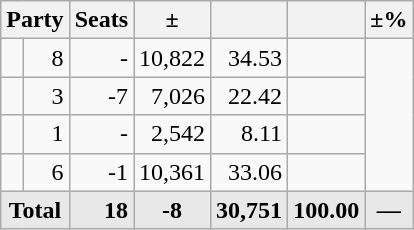<table class=wikitable>
<tr>
<th colspan=2 align=center>Party</th>
<th>Seats</th>
<th>±</th>
<th></th>
<th></th>
<th>±%</th>
</tr>
<tr>
<td></td>
<td align=right>8</td>
<td align=right>-</td>
<td align=right>10,822</td>
<td align=right>34.53</td>
<td align=right></td>
</tr>
<tr>
<td></td>
<td align=right>3</td>
<td align=right>-7</td>
<td align=right>7,026</td>
<td align=right>22.42</td>
<td align=right></td>
</tr>
<tr>
<td></td>
<td align=right>1</td>
<td align=right>-</td>
<td align=right>2,542</td>
<td align=right>8.11</td>
<td align=right></td>
</tr>
<tr>
<td></td>
<td align=right>6</td>
<td align=right>-1</td>
<td align=right>10,361</td>
<td align=right>33.06</td>
<td align=right></td>
</tr>
<tr style="font-weight:bold; background:rgb(232,232,232);">
<td colspan=2 align=center>Total</td>
<td align=right>18</td>
<td align=center>-8</td>
<td align=right>30,751</td>
<td align=center>100.00</td>
<td align=center>—</td>
</tr>
</table>
